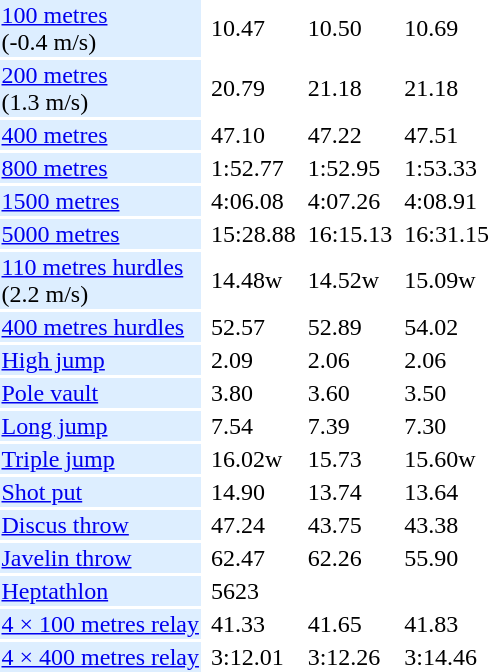<table>
<tr>
<td bgcolor = DDEEFF><a href='#'>100 metres</a> <br> (-0.4 m/s)</td>
<td></td>
<td>10.47</td>
<td></td>
<td>10.50</td>
<td></td>
<td>10.69</td>
</tr>
<tr>
<td bgcolor = DDEEFF><a href='#'>200 metres</a> <br> (1.3 m/s)</td>
<td></td>
<td>20.79</td>
<td></td>
<td>21.18</td>
<td></td>
<td>21.18</td>
</tr>
<tr>
<td bgcolor = DDEEFF><a href='#'>400 metres</a></td>
<td></td>
<td>47.10</td>
<td></td>
<td>47.22</td>
<td></td>
<td>47.51</td>
</tr>
<tr>
<td bgcolor = DDEEFF><a href='#'>800 metres</a></td>
<td></td>
<td>1:52.77</td>
<td></td>
<td>1:52.95</td>
<td></td>
<td>1:53.33</td>
</tr>
<tr>
<td bgcolor = DDEEFF><a href='#'>1500 metres</a></td>
<td></td>
<td>4:06.08</td>
<td></td>
<td>4:07.26</td>
<td></td>
<td>4:08.91</td>
</tr>
<tr>
<td bgcolor = DDEEFF><a href='#'>5000 metres</a></td>
<td></td>
<td>15:28.88</td>
<td></td>
<td>16:15.13</td>
<td></td>
<td>16:31.15</td>
</tr>
<tr>
<td bgcolor = DDEEFF><a href='#'>110 metres hurdles</a> <br> (2.2 m/s)</td>
<td></td>
<td>14.48w</td>
<td></td>
<td>14.52w</td>
<td></td>
<td>15.09w</td>
</tr>
<tr>
<td bgcolor = DDEEFF><a href='#'>400 metres hurdles</a></td>
<td></td>
<td>52.57</td>
<td></td>
<td>52.89</td>
<td></td>
<td>54.02</td>
</tr>
<tr>
<td bgcolor = DDEEFF><a href='#'>High jump</a></td>
<td></td>
<td>2.09</td>
<td></td>
<td>2.06</td>
<td></td>
<td>2.06</td>
</tr>
<tr>
<td bgcolor = DDEEFF><a href='#'>Pole vault</a></td>
<td></td>
<td>3.80</td>
<td></td>
<td>3.60</td>
<td></td>
<td>3.50</td>
</tr>
<tr>
<td bgcolor = DDEEFF><a href='#'>Long jump</a></td>
<td></td>
<td>7.54</td>
<td></td>
<td>7.39</td>
<td></td>
<td>7.30</td>
</tr>
<tr>
<td bgcolor = DDEEFF><a href='#'>Triple jump</a></td>
<td></td>
<td>16.02w</td>
<td></td>
<td>15.73</td>
<td></td>
<td>15.60w</td>
</tr>
<tr>
<td bgcolor = DDEEFF><a href='#'>Shot put</a></td>
<td></td>
<td>14.90</td>
<td></td>
<td>13.74</td>
<td></td>
<td>13.64</td>
</tr>
<tr>
<td bgcolor = DDEEFF><a href='#'>Discus throw</a></td>
<td></td>
<td>47.24</td>
<td></td>
<td>43.75</td>
<td></td>
<td>43.38</td>
</tr>
<tr>
<td bgcolor = DDEEFF><a href='#'>Javelin throw</a></td>
<td></td>
<td>62.47</td>
<td></td>
<td>62.26</td>
<td></td>
<td>55.90</td>
</tr>
<tr>
<td bgcolor = DDEEFF><a href='#'>Heptathlon</a></td>
<td></td>
<td>5623</td>
<td></td>
<td></td>
<td></td>
<td></td>
</tr>
<tr>
<td bgcolor = DDEEFF><a href='#'>4 × 100 metres relay</a></td>
<td></td>
<td>41.33</td>
<td></td>
<td>41.65</td>
<td></td>
<td>41.83</td>
</tr>
<tr>
<td bgcolor = DDEEFF><a href='#'>4 × 400 metres relay</a></td>
<td></td>
<td>3:12.01</td>
<td></td>
<td>3:12.26</td>
<td></td>
<td>3:14.46</td>
</tr>
</table>
